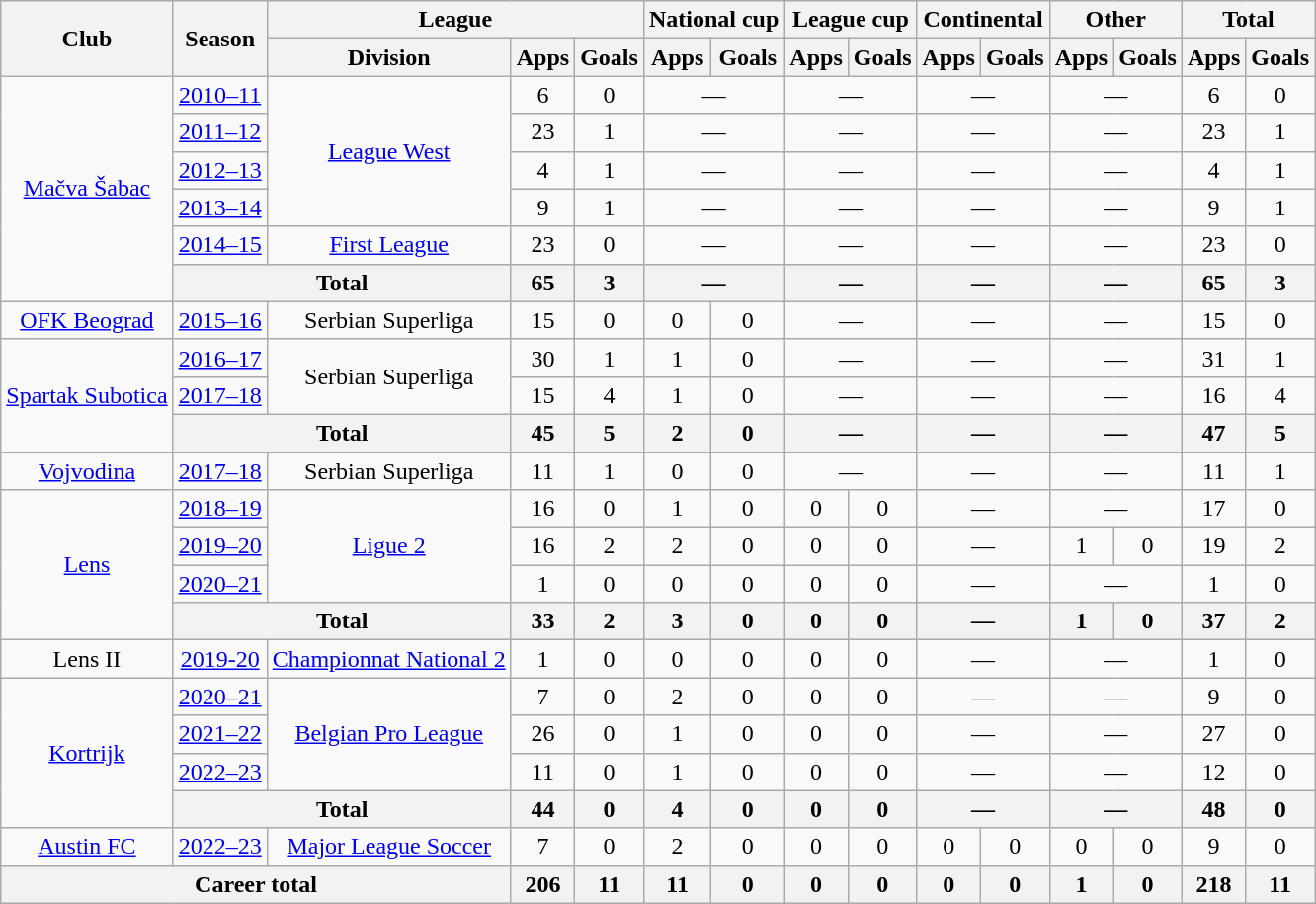<table class="wikitable" style="text-align: center">
<tr>
<th rowspan="2">Club</th>
<th rowspan="2">Season</th>
<th colspan="3">League</th>
<th colspan="2">National cup</th>
<th colspan="2">League cup</th>
<th colspan="2">Continental</th>
<th colspan="2">Other</th>
<th colspan="2">Total</th>
</tr>
<tr>
<th>Division</th>
<th>Apps</th>
<th>Goals</th>
<th>Apps</th>
<th>Goals</th>
<th>Apps</th>
<th>Goals</th>
<th>Apps</th>
<th>Goals</th>
<th>Apps</th>
<th>Goals</th>
<th>Apps</th>
<th>Goals</th>
</tr>
<tr>
<td rowspan="6"><a href='#'>Mačva Šabac</a></td>
<td><a href='#'>2010–11</a></td>
<td rowspan=4><a href='#'>League West</a></td>
<td>6</td>
<td>0</td>
<td colspan="2">—</td>
<td colspan="2">—</td>
<td colspan="2">—</td>
<td colspan="2">—</td>
<td>6</td>
<td>0</td>
</tr>
<tr>
<td><a href='#'>2011–12</a></td>
<td>23</td>
<td>1</td>
<td colspan="2">—</td>
<td colspan="2">—</td>
<td colspan="2">—</td>
<td colspan="2">—</td>
<td>23</td>
<td>1</td>
</tr>
<tr>
<td><a href='#'>2012–13</a></td>
<td>4</td>
<td>1</td>
<td colspan="2">—</td>
<td colspan="2">—</td>
<td colspan="2">—</td>
<td colspan="2">—</td>
<td>4</td>
<td>1</td>
</tr>
<tr>
<td><a href='#'>2013–14</a></td>
<td>9</td>
<td>1</td>
<td colspan="2">—</td>
<td colspan="2">—</td>
<td colspan="2">—</td>
<td colspan="2">—</td>
<td>9</td>
<td>1</td>
</tr>
<tr>
<td><a href='#'>2014–15</a></td>
<td><a href='#'>First League</a></td>
<td>23</td>
<td>0</td>
<td colspan="2">—</td>
<td colspan="2">—</td>
<td colspan="2">—</td>
<td colspan="2">—</td>
<td>23</td>
<td>0</td>
</tr>
<tr>
<th colspan="2">Total</th>
<th>65</th>
<th>3</th>
<th colspan="2">—</th>
<th colspan="2">—</th>
<th colspan="2">—</th>
<th colspan="2">—</th>
<th>65</th>
<th>3</th>
</tr>
<tr>
<td><a href='#'>OFK Beograd</a></td>
<td><a href='#'>2015–16</a></td>
<td>Serbian Superliga</td>
<td>15</td>
<td>0</td>
<td>0</td>
<td>0</td>
<td colspan="2">—</td>
<td colspan="2">—</td>
<td colspan="2">—</td>
<td>15</td>
<td>0</td>
</tr>
<tr>
<td rowspan="3"><a href='#'>Spartak Subotica</a></td>
<td><a href='#'>2016–17</a></td>
<td rowspan="2">Serbian Superliga</td>
<td>30</td>
<td>1</td>
<td>1</td>
<td>0</td>
<td colspan="2">—</td>
<td colspan="2">—</td>
<td colspan="2">—</td>
<td>31</td>
<td>1</td>
</tr>
<tr>
<td><a href='#'>2017–18</a></td>
<td>15</td>
<td>4</td>
<td>1</td>
<td>0</td>
<td colspan="2">—</td>
<td colspan="2">—</td>
<td colspan="2">—</td>
<td>16</td>
<td>4</td>
</tr>
<tr>
<th colspan="2">Total</th>
<th>45</th>
<th>5</th>
<th>2</th>
<th>0</th>
<th colspan="2">—</th>
<th colspan="2">—</th>
<th colspan="2">—</th>
<th>47</th>
<th>5</th>
</tr>
<tr>
<td><a href='#'>Vojvodina</a></td>
<td><a href='#'>2017–18</a></td>
<td>Serbian Superliga</td>
<td>11</td>
<td>1</td>
<td>0</td>
<td>0</td>
<td colspan="2">—</td>
<td colspan="2">—</td>
<td colspan="2">—</td>
<td>11</td>
<td>1</td>
</tr>
<tr>
<td rowspan="4"><a href='#'>Lens</a></td>
<td><a href='#'>2018–19</a></td>
<td rowspan="3"><a href='#'>Ligue 2</a></td>
<td>16</td>
<td>0</td>
<td>1</td>
<td>0</td>
<td>0</td>
<td>0</td>
<td colspan="2">—</td>
<td colspan="2">—</td>
<td>17</td>
<td>0</td>
</tr>
<tr>
<td><a href='#'>2019–20</a></td>
<td>16</td>
<td>2</td>
<td>2</td>
<td>0</td>
<td>0</td>
<td>0</td>
<td colspan="2">—</td>
<td>1</td>
<td>0</td>
<td>19</td>
<td>2</td>
</tr>
<tr>
<td><a href='#'>2020–21</a></td>
<td>1</td>
<td>0</td>
<td>0</td>
<td>0</td>
<td>0</td>
<td>0</td>
<td colspan="2">—</td>
<td colspan="2">—</td>
<td>1</td>
<td>0</td>
</tr>
<tr>
<th colspan="2">Total</th>
<th>33</th>
<th>2</th>
<th>3</th>
<th>0</th>
<th>0</th>
<th>0</th>
<th colspan="2">—</th>
<th>1</th>
<th>0</th>
<th>37</th>
<th>2</th>
</tr>
<tr>
<td>Lens II</td>
<td><a href='#'>2019-20</a></td>
<td><a href='#'>Championnat National 2</a></td>
<td>1</td>
<td>0</td>
<td>0</td>
<td>0</td>
<td>0</td>
<td>0</td>
<td colspan="2">—</td>
<td colspan="2">—</td>
<td>1</td>
<td>0</td>
</tr>
<tr>
<td rowspan="4"><a href='#'>Kortrijk</a></td>
<td><a href='#'>2020–21</a></td>
<td rowspan="3"><a href='#'>Belgian Pro League</a></td>
<td>7</td>
<td>0</td>
<td>2</td>
<td>0</td>
<td>0</td>
<td>0</td>
<td colspan="2">—</td>
<td colspan="2">—</td>
<td>9</td>
<td>0</td>
</tr>
<tr>
<td><a href='#'>2021–22</a></td>
<td>26</td>
<td>0</td>
<td>1</td>
<td>0</td>
<td>0</td>
<td>0</td>
<td colspan="2">—</td>
<td colspan="2">—</td>
<td>27</td>
<td>0</td>
</tr>
<tr>
<td><a href='#'>2022–23</a></td>
<td>11</td>
<td>0</td>
<td>1</td>
<td>0</td>
<td>0</td>
<td>0</td>
<td colspan="2">—</td>
<td colspan="2">—</td>
<td>12</td>
<td>0</td>
</tr>
<tr>
<th colspan="2">Total</th>
<th>44</th>
<th>0</th>
<th>4</th>
<th>0</th>
<th>0</th>
<th>0</th>
<th colspan="2">—</th>
<th colspan="2">—</th>
<th>48</th>
<th>0</th>
</tr>
<tr>
<td><a href='#'>Austin FC</a></td>
<td><a href='#'>2022–23</a></td>
<td><a href='#'>Major League Soccer</a></td>
<td>7</td>
<td>0</td>
<td>2</td>
<td>0</td>
<td>0</td>
<td>0</td>
<td>0</td>
<td>0</td>
<td>0</td>
<td>0</td>
<td>9</td>
<td>0</td>
</tr>
<tr>
<th colspan="3">Career total</th>
<th>206</th>
<th>11</th>
<th>11</th>
<th>0</th>
<th>0</th>
<th>0</th>
<th>0</th>
<th>0</th>
<th>1</th>
<th>0</th>
<th>218</th>
<th>11</th>
</tr>
</table>
